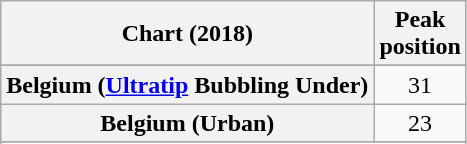<table class="wikitable sortable plainrowheaders" style="text-align:center">
<tr>
<th scope="col">Chart (2018)</th>
<th scope="col">Peak<br>position</th>
</tr>
<tr>
</tr>
<tr>
</tr>
<tr>
<th scope="row">Belgium (<a href='#'>Ultratip</a> Bubbling Under)</th>
<td>31</td>
</tr>
<tr>
<th scope="row">Belgium (Urban)</th>
<td>23</td>
</tr>
<tr>
</tr>
<tr>
</tr>
<tr>
</tr>
<tr>
</tr>
<tr>
</tr>
</table>
